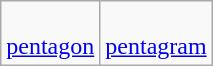<table class=wikitable>
<tr>
<td align=center><br><a href='#'>pentagon</a></td>
<td align=center><br><a href='#'>pentagram</a></td>
</tr>
</table>
